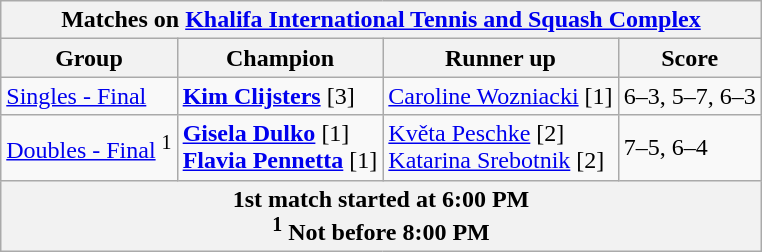<table class="wikitable collapsible uncollapsed" border=1>
<tr>
<th colspan=4><strong>Matches on <a href='#'>Khalifa International Tennis and Squash Complex</a></strong></th>
</tr>
<tr>
<th>Group</th>
<th>Champion</th>
<th>Runner up</th>
<th>Score</th>
</tr>
<tr align=left>
<td><a href='#'>Singles - Final</a></td>
<td> <strong><a href='#'>Kim Clijsters</a></strong> [3]</td>
<td> <a href='#'>Caroline Wozniacki</a> [1]</td>
<td>6–3, 5–7, 6–3</td>
</tr>
<tr align=left>
<td><a href='#'>Doubles - Final</a> <sup>1</sup></td>
<td> <strong><a href='#'>Gisela Dulko</a></strong> [1] <br>  <strong><a href='#'>Flavia Pennetta</a></strong> [1]</td>
<td> <a href='#'>Květa Peschke</a> [2] <br>  <a href='#'>Katarina Srebotnik</a> [2]</td>
<td>7–5, 6–4</td>
</tr>
<tr align=center>
<th colspan=4>1st match started at 6:00 PM <br> <sup>1</sup> Not before 8:00 PM</th>
</tr>
</table>
